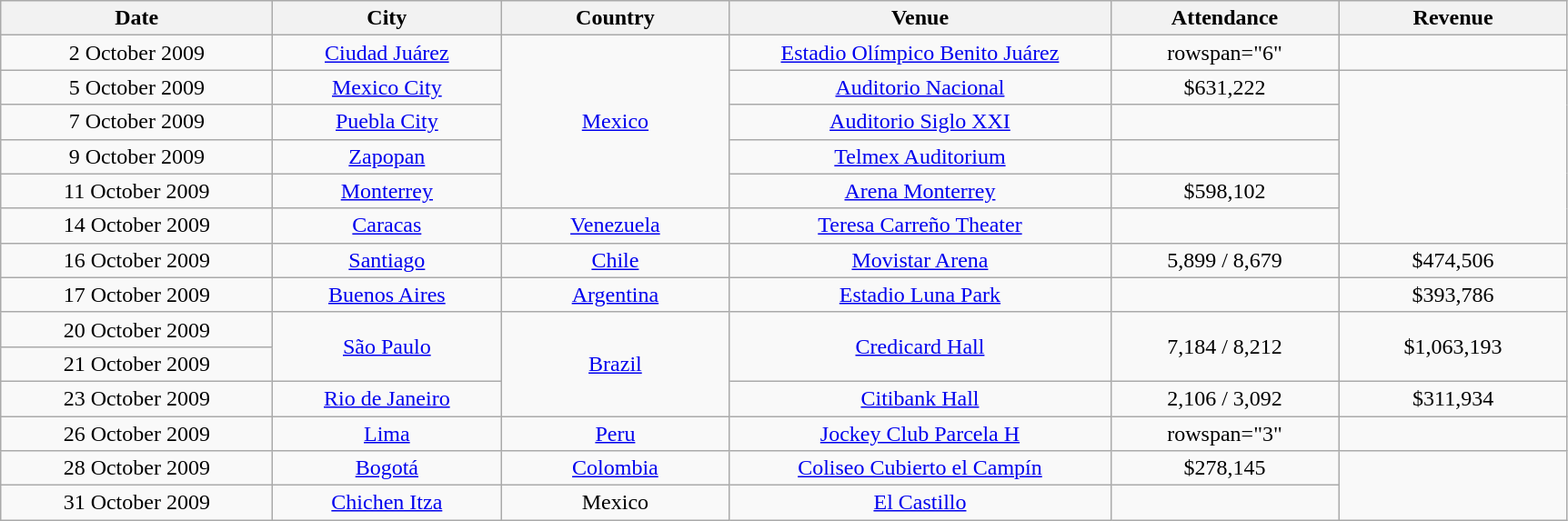<table class="wikitable" style="text-align:center;">
<tr>
<th scope="col" style="width:12em;">Date</th>
<th scope="col" style="width:10em;">City</th>
<th scope="col" style="width:10em;">Country</th>
<th scope="col" style="width:17em;">Venue</th>
<th scope="col" style="width:10em;">Attendance</th>
<th scope="col" style="width:10em;">Revenue</th>
</tr>
<tr>
<td>2 October 2009</td>
<td><a href='#'>Ciudad Juárez</a></td>
<td rowspan=5><a href='#'>Mexico</a></td>
<td><a href='#'>Estadio Olímpico Benito Juárez</a></td>
<td>rowspan="6" </td>
<td></td>
</tr>
<tr>
<td>5 October 2009</td>
<td><a href='#'>Mexico City</a></td>
<td><a href='#'>Auditorio Nacional</a></td>
<td>$631,222</td>
</tr>
<tr>
<td>7 October 2009</td>
<td><a href='#'>Puebla City</a></td>
<td><a href='#'>Auditorio Siglo XXI</a></td>
<td></td>
</tr>
<tr>
<td>9 October 2009</td>
<td><a href='#'>Zapopan</a></td>
<td><a href='#'>Telmex Auditorium</a></td>
<td></td>
</tr>
<tr>
<td>11 October 2009</td>
<td><a href='#'>Monterrey</a></td>
<td><a href='#'>Arena Monterrey</a></td>
<td>$598,102</td>
</tr>
<tr>
<td>14 October 2009</td>
<td><a href='#'>Caracas</a></td>
<td><a href='#'>Venezuela</a></td>
<td><a href='#'>Teresa Carreño Theater</a></td>
<td></td>
</tr>
<tr>
<td>16 October 2009</td>
<td><a href='#'>Santiago</a></td>
<td><a href='#'>Chile</a></td>
<td><a href='#'>Movistar Arena</a></td>
<td>5,899 / 8,679</td>
<td>$474,506</td>
</tr>
<tr>
<td>17 October 2009</td>
<td><a href='#'>Buenos Aires</a></td>
<td><a href='#'>Argentina</a></td>
<td><a href='#'>Estadio Luna Park</a></td>
<td></td>
<td>$393,786</td>
</tr>
<tr>
<td>20 October 2009</td>
<td rowspan="2"><a href='#'>São Paulo</a></td>
<td rowspan="3"><a href='#'>Brazil</a></td>
<td rowspan="2"><a href='#'>Credicard Hall</a></td>
<td rowspan="2">7,184 / 8,212</td>
<td rowspan="2">$1,063,193</td>
</tr>
<tr>
<td>21 October 2009</td>
</tr>
<tr>
<td>23 October 2009</td>
<td><a href='#'>Rio de Janeiro</a></td>
<td><a href='#'>Citibank Hall</a></td>
<td>2,106 / 3,092</td>
<td>$311,934</td>
</tr>
<tr>
<td>26 October 2009</td>
<td><a href='#'>Lima</a></td>
<td><a href='#'>Peru</a></td>
<td><a href='#'>Jockey Club Parcela H</a></td>
<td>rowspan="3" </td>
<td></td>
</tr>
<tr>
<td>28 October 2009</td>
<td><a href='#'>Bogotá</a></td>
<td><a href='#'>Colombia</a></td>
<td><a href='#'>Coliseo Cubierto el Campín</a></td>
<td>$278,145</td>
</tr>
<tr>
<td>31 October 2009</td>
<td><a href='#'>Chichen Itza</a></td>
<td>Mexico</td>
<td><a href='#'>El Castillo</a></td>
<td></td>
</tr>
</table>
